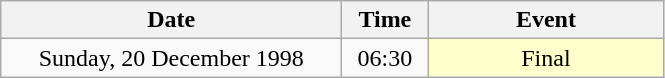<table class = "wikitable" style="text-align:center;">
<tr>
<th width=220>Date</th>
<th width=50>Time</th>
<th width=150>Event</th>
</tr>
<tr>
<td>Sunday, 20 December 1998</td>
<td>06:30</td>
<td bgcolor=ffffcc>Final</td>
</tr>
</table>
